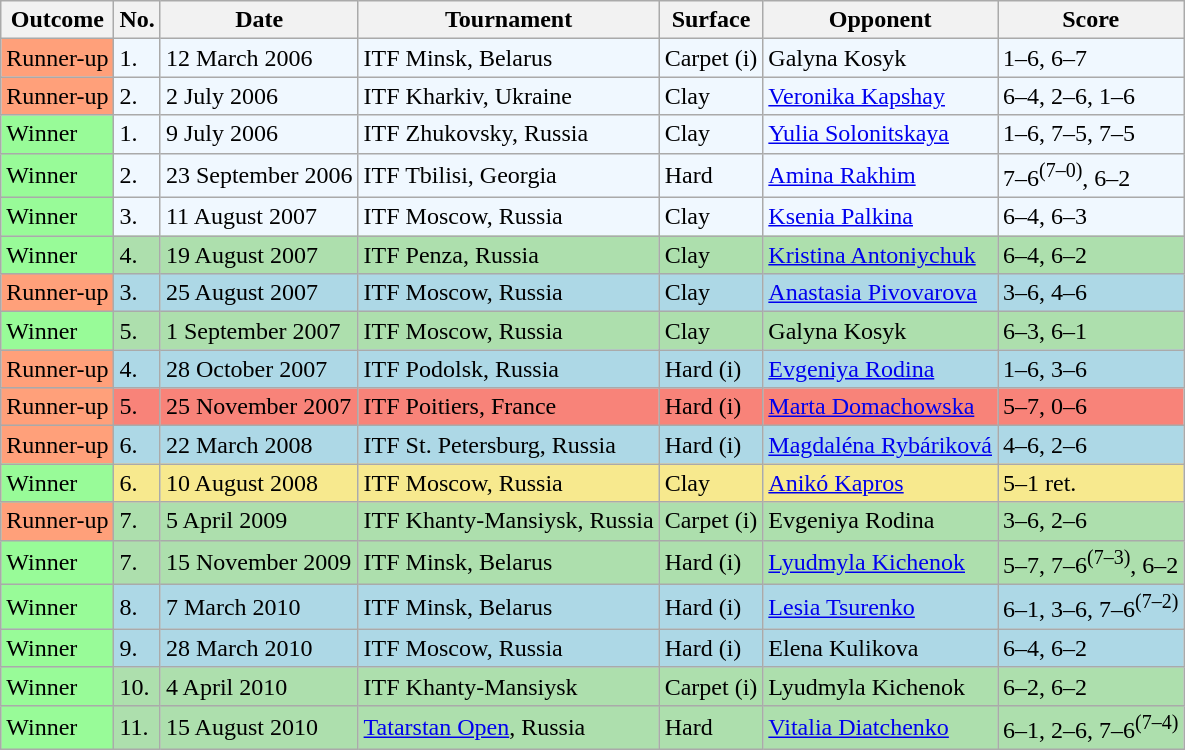<table class="sortable wikitable">
<tr>
<th>Outcome</th>
<th>No.</th>
<th>Date</th>
<th>Tournament</th>
<th>Surface</th>
<th>Opponent</th>
<th class="unsortable">Score</th>
</tr>
<tr style="background:#f0f8ff;">
<td bgcolor="FFA07A">Runner-up</td>
<td>1.</td>
<td>12 March 2006</td>
<td>ITF Minsk, Belarus</td>
<td>Carpet (i)</td>
<td> Galyna Kosyk</td>
<td>1–6, 6–7</td>
</tr>
<tr style="background:#f0f8ff;">
<td bgcolor="FFA07A">Runner-up</td>
<td>2.</td>
<td>2 July 2006</td>
<td>ITF Kharkiv, Ukraine</td>
<td>Clay</td>
<td> <a href='#'>Veronika Kapshay</a></td>
<td>6–4, 2–6, 1–6</td>
</tr>
<tr style="background:#f0f8ff;">
<td style="background:#98fb98;">Winner</td>
<td>1.</td>
<td>9 July 2006</td>
<td>ITF Zhukovsky, Russia</td>
<td>Clay</td>
<td> <a href='#'>Yulia Solonitskaya</a></td>
<td>1–6, 7–5, 7–5</td>
</tr>
<tr style="background:#f0f8ff;">
<td style="background:#98fb98;">Winner</td>
<td>2.</td>
<td>23 September 2006</td>
<td>ITF Tbilisi, Georgia</td>
<td>Hard</td>
<td> <a href='#'>Amina Rakhim</a></td>
<td>7–6<sup>(7–0)</sup>, 6–2</td>
</tr>
<tr style="background:#f0f8ff;">
<td style="background:#98fb98;">Winner</td>
<td>3.</td>
<td>11 August 2007</td>
<td>ITF Moscow, Russia</td>
<td>Clay</td>
<td> <a href='#'>Ksenia Palkina</a></td>
<td>6–4, 6–3</td>
</tr>
<tr style="background:#addfad;">
<td style="background:#98fb98;">Winner</td>
<td>4.</td>
<td>19 August 2007</td>
<td>ITF Penza, Russia</td>
<td>Clay</td>
<td> <a href='#'>Kristina Antoniychuk</a></td>
<td>6–4, 6–2</td>
</tr>
<tr style="background:lightblue;">
<td bgcolor="FFA07A">Runner-up</td>
<td>3.</td>
<td>25 August 2007</td>
<td>ITF Moscow, Russia</td>
<td>Clay</td>
<td> <a href='#'>Anastasia Pivovarova</a></td>
<td>3–6, 4–6</td>
</tr>
<tr style="background:#addfad;">
<td style="background:#98fb98;">Winner</td>
<td>5.</td>
<td>1 September 2007</td>
<td>ITF Moscow, Russia</td>
<td>Clay</td>
<td> Galyna Kosyk</td>
<td>6–3, 6–1</td>
</tr>
<tr style="background:lightblue;">
<td bgcolor="FFA07A">Runner-up</td>
<td>4.</td>
<td>28 October 2007</td>
<td>ITF Podolsk, Russia</td>
<td>Hard (i)</td>
<td> <a href='#'>Evgeniya Rodina</a></td>
<td>1–6, 3–6</td>
</tr>
<tr style="background:#f88379;">
<td bgcolor="FFA07A">Runner-up</td>
<td>5.</td>
<td>25 November 2007</td>
<td>ITF Poitiers, France</td>
<td>Hard (i)</td>
<td> <a href='#'>Marta Domachowska</a></td>
<td>5–7, 0–6</td>
</tr>
<tr style="background:lightblue;">
<td bgcolor="FFA07A">Runner-up</td>
<td>6.</td>
<td>22 March 2008</td>
<td>ITF St. Petersburg, Russia</td>
<td>Hard (i)</td>
<td> <a href='#'>Magdaléna Rybáriková</a></td>
<td>4–6, 2–6</td>
</tr>
<tr style="background:#f7e98e;">
<td style="background:#98fb98;">Winner</td>
<td>6.</td>
<td>10 August 2008</td>
<td>ITF Moscow, Russia</td>
<td>Clay</td>
<td> <a href='#'>Anikó Kapros</a></td>
<td>5–1 ret.</td>
</tr>
<tr style="background:#addfad;">
<td bgcolor="FFA07A">Runner-up</td>
<td>7.</td>
<td>5 April 2009</td>
<td>ITF Khanty-Mansiysk, Russia</td>
<td>Carpet (i)</td>
<td> Evgeniya Rodina</td>
<td>3–6, 2–6</td>
</tr>
<tr style="background:#addfad;">
<td style="background:#98fb98;">Winner</td>
<td>7.</td>
<td>15 November 2009</td>
<td>ITF Minsk, Belarus</td>
<td>Hard (i)</td>
<td> <a href='#'>Lyudmyla Kichenok</a></td>
<td>5–7, 7–6<sup>(7–3)</sup>, 6–2</td>
</tr>
<tr style="background:lightblue;">
<td style="background:#98fb98;">Winner</td>
<td>8.</td>
<td>7 March 2010</td>
<td>ITF Minsk, Belarus</td>
<td>Hard (i)</td>
<td> <a href='#'>Lesia Tsurenko</a></td>
<td>6–1, 3–6, 7–6<sup>(7–2)</sup></td>
</tr>
<tr style="background:lightblue;">
<td style="background:#98fb98;">Winner</td>
<td>9.</td>
<td>28 March 2010</td>
<td>ITF Moscow, Russia</td>
<td>Hard (i)</td>
<td> Elena Kulikova</td>
<td>6–4, 6–2</td>
</tr>
<tr style="background:#addfad;">
<td style="background:#98fb98;">Winner</td>
<td>10.</td>
<td>4 April 2010</td>
<td>ITF Khanty-Mansiysk</td>
<td>Carpet (i)</td>
<td> Lyudmyla Kichenok</td>
<td>6–2, 6–2</td>
</tr>
<tr style="background:#addfad;">
<td style="background:#98fb98;">Winner</td>
<td>11.</td>
<td>15 August 2010</td>
<td><a href='#'>Tatarstan Open</a>, Russia</td>
<td>Hard</td>
<td> <a href='#'>Vitalia Diatchenko</a></td>
<td>6–1, 2–6, 7–6<sup>(7–4)</sup></td>
</tr>
</table>
